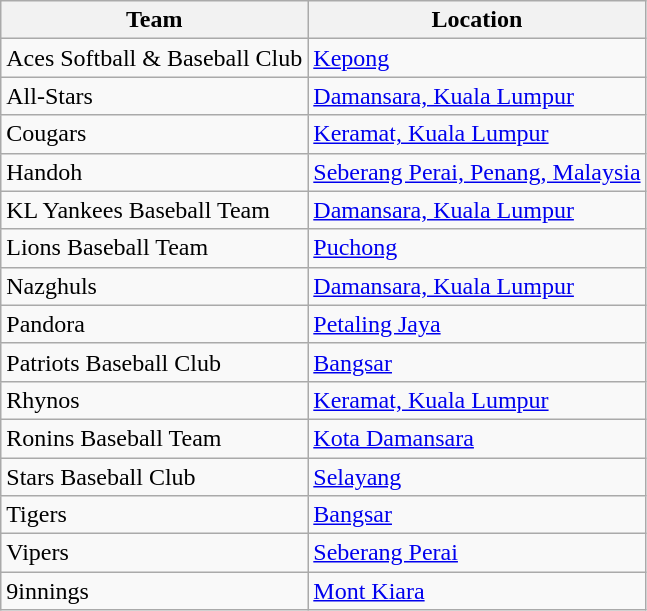<table class="wikitable" border="1">
<tr>
<th>Team</th>
<th>Location</th>
</tr>
<tr>
<td>Aces Softball & Baseball Club</td>
<td><a href='#'>Kepong</a></td>
</tr>
<tr>
<td>All-Stars</td>
<td><a href='#'>Damansara, Kuala Lumpur</a></td>
</tr>
<tr>
<td>Cougars</td>
<td><a href='#'>Keramat, Kuala Lumpur</a></td>
</tr>
<tr>
<td>Handoh</td>
<td><a href='#'>Seberang Perai, Penang, Malaysia</a></td>
</tr>
<tr>
<td>KL Yankees Baseball Team</td>
<td><a href='#'>Damansara, Kuala Lumpur</a></td>
</tr>
<tr>
<td>Lions Baseball Team</td>
<td><a href='#'>Puchong</a></td>
</tr>
<tr>
<td>Nazghuls</td>
<td><a href='#'>Damansara, Kuala Lumpur</a></td>
</tr>
<tr>
<td>Pandora</td>
<td><a href='#'>Petaling Jaya</a></td>
</tr>
<tr>
<td>Patriots Baseball Club</td>
<td><a href='#'>Bangsar</a></td>
</tr>
<tr>
<td>Rhynos</td>
<td><a href='#'>Keramat, Kuala Lumpur</a></td>
</tr>
<tr>
<td>Ronins Baseball Team</td>
<td><a href='#'>Kota Damansara</a></td>
</tr>
<tr>
<td>Stars Baseball Club</td>
<td><a href='#'>Selayang</a></td>
</tr>
<tr>
<td>Tigers</td>
<td><a href='#'>Bangsar</a></td>
</tr>
<tr>
<td>Vipers</td>
<td><a href='#'>Seberang Perai</a></td>
</tr>
<tr>
<td>9innings</td>
<td><a href='#'>Mont Kiara</a></td>
</tr>
</table>
